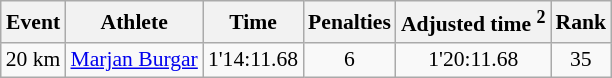<table class="wikitable" style="font-size:90%">
<tr>
<th>Event</th>
<th>Athlete</th>
<th>Time</th>
<th>Penalties</th>
<th>Adjusted time <sup>2</sup></th>
<th>Rank</th>
</tr>
<tr>
<td>20 km</td>
<td><a href='#'>Marjan Burgar</a></td>
<td align="center">1'14:11.68</td>
<td align="center">6</td>
<td align="center">1'20:11.68</td>
<td align="center">35</td>
</tr>
</table>
